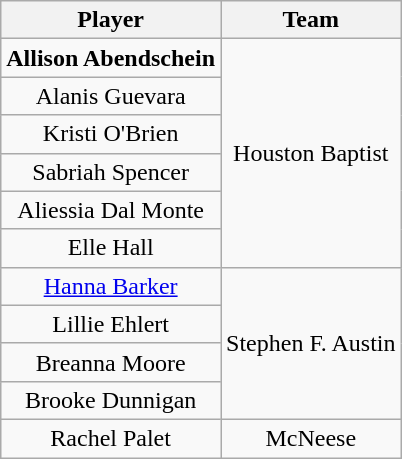<table class="wikitable" style="text-align: center;">
<tr>
<th>Player</th>
<th>Team</th>
</tr>
<tr>
<td><strong>Allison Abendschein</strong></td>
<td rowspan=6>Houston Baptist</td>
</tr>
<tr>
<td>Alanis Guevara</td>
</tr>
<tr>
<td>Kristi O'Brien</td>
</tr>
<tr>
<td>Sabriah Spencer</td>
</tr>
<tr>
<td>Aliessia Dal Monte</td>
</tr>
<tr>
<td>Elle Hall</td>
</tr>
<tr>
<td><a href='#'>Hanna Barker</a></td>
<td rowspan=4>Stephen F. Austin</td>
</tr>
<tr>
<td>Lillie Ehlert</td>
</tr>
<tr>
<td>Breanna Moore</td>
</tr>
<tr>
<td>Brooke Dunnigan</td>
</tr>
<tr>
<td>Rachel Palet</td>
<td rowspan=1>McNeese</td>
</tr>
</table>
